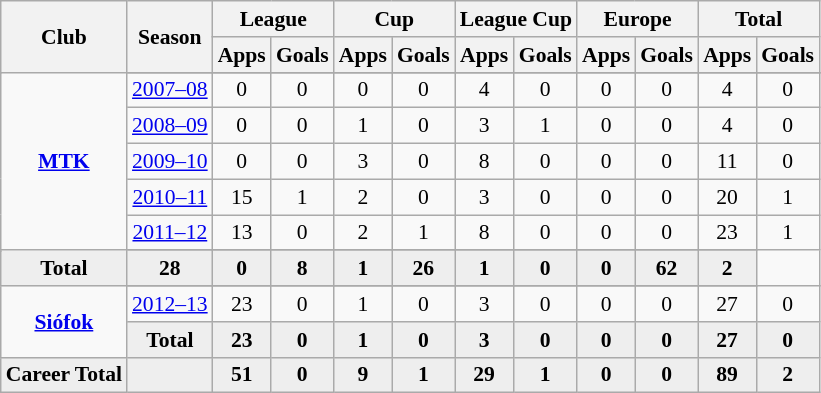<table class="wikitable" style="font-size:90%; text-align: center;">
<tr>
<th rowspan="2">Club</th>
<th rowspan="2">Season</th>
<th colspan="2">League</th>
<th colspan="2">Cup</th>
<th colspan="2">League Cup</th>
<th colspan="2">Europe</th>
<th colspan="2">Total</th>
</tr>
<tr>
<th>Apps</th>
<th>Goals</th>
<th>Apps</th>
<th>Goals</th>
<th>Apps</th>
<th>Goals</th>
<th>Apps</th>
<th>Goals</th>
<th>Apps</th>
<th>Goals</th>
</tr>
<tr ||-||-||-|->
<td rowspan="7" valign="center"><strong><a href='#'>MTK</a></strong></td>
</tr>
<tr>
<td><a href='#'>2007–08</a></td>
<td>0</td>
<td>0</td>
<td>0</td>
<td>0</td>
<td>4</td>
<td>0</td>
<td>0</td>
<td>0</td>
<td>4</td>
<td>0</td>
</tr>
<tr>
<td><a href='#'>2008–09</a></td>
<td>0</td>
<td>0</td>
<td>1</td>
<td>0</td>
<td>3</td>
<td>1</td>
<td>0</td>
<td>0</td>
<td>4</td>
<td>0</td>
</tr>
<tr>
<td><a href='#'>2009–10</a></td>
<td>0</td>
<td>0</td>
<td>3</td>
<td>0</td>
<td>8</td>
<td>0</td>
<td>0</td>
<td>0</td>
<td>11</td>
<td>0</td>
</tr>
<tr>
<td><a href='#'>2010–11</a></td>
<td>15</td>
<td>1</td>
<td>2</td>
<td>0</td>
<td>3</td>
<td>0</td>
<td>0</td>
<td>0</td>
<td>20</td>
<td>1</td>
</tr>
<tr>
<td><a href='#'>2011–12</a></td>
<td>13</td>
<td>0</td>
<td>2</td>
<td>1</td>
<td>8</td>
<td>0</td>
<td>0</td>
<td>0</td>
<td>23</td>
<td>1</td>
</tr>
<tr>
</tr>
<tr style="font-weight:bold; background-color:#eeeeee;">
<td>Total</td>
<td>28</td>
<td>0</td>
<td>8</td>
<td>1</td>
<td>26</td>
<td>1</td>
<td>0</td>
<td>0</td>
<td>62</td>
<td>2</td>
</tr>
<tr>
<td rowspan="3" valign="center"><strong><a href='#'>Siófok</a></strong></td>
</tr>
<tr>
<td><a href='#'>2012–13</a></td>
<td>23</td>
<td>0</td>
<td>1</td>
<td>0</td>
<td>3</td>
<td>0</td>
<td>0</td>
<td>0</td>
<td>27</td>
<td>0</td>
</tr>
<tr style="font-weight:bold; background-color:#eeeeee;">
<td>Total</td>
<td>23</td>
<td>0</td>
<td>1</td>
<td>0</td>
<td>3</td>
<td>0</td>
<td>0</td>
<td>0</td>
<td>27</td>
<td>0</td>
</tr>
<tr style="font-weight:bold; background-color:#eeeeee;">
<td rowspan="2" valign="top"><strong>Career Total</strong></td>
<td></td>
<td><strong>51</strong></td>
<td><strong>0</strong></td>
<td><strong>9</strong></td>
<td><strong>1</strong></td>
<td><strong>29</strong></td>
<td><strong>1</strong></td>
<td><strong>0</strong></td>
<td><strong>0</strong></td>
<td><strong>89</strong></td>
<td><strong>2</strong></td>
</tr>
</table>
